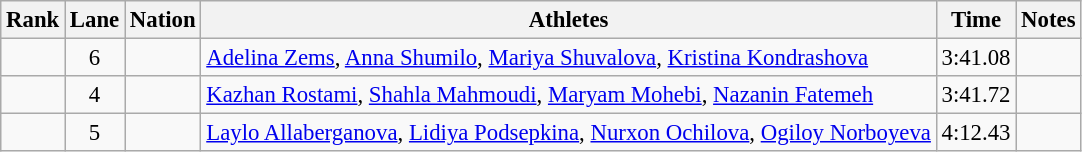<table class="wikitable sortable" style="text-align:center;font-size:95%">
<tr>
<th>Rank</th>
<th>Lane</th>
<th>Nation</th>
<th>Athletes</th>
<th>Time</th>
<th>Notes</th>
</tr>
<tr>
<td></td>
<td>6</td>
<td align=left></td>
<td align=left><a href='#'>Adelina Zems</a>, <a href='#'>Anna Shumilo</a>, <a href='#'>Mariya Shuvalova</a>, <a href='#'>Kristina Kondrashova</a></td>
<td>3:41.08</td>
<td></td>
</tr>
<tr>
<td></td>
<td>4</td>
<td align=left></td>
<td align=left><a href='#'>Kazhan Rostami</a>, <a href='#'>Shahla Mahmoudi</a>, <a href='#'>Maryam Mohebi</a>, <a href='#'>Nazanin Fatemeh</a></td>
<td>3:41.72</td>
<td></td>
</tr>
<tr>
<td></td>
<td>5</td>
<td align=left></td>
<td align=left><a href='#'>Laylo Allaberganova</a>, <a href='#'>Lidiya Podsepkina</a>, <a href='#'>Nurxon Ochilova</a>, <a href='#'>Ogiloy Norboyeva</a></td>
<td>4:12.43</td>
<td></td>
</tr>
</table>
